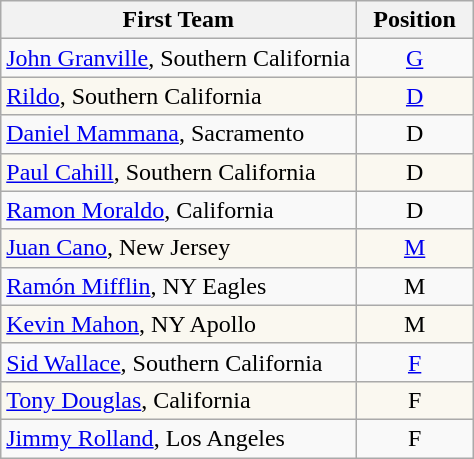<table class="wikitable">
<tr>
<th>First Team</th>
<th>  Position  </th>
</tr>
<tr>
<td><a href='#'>John Granville</a>, Southern California</td>
<td align=center><a href='#'>G</a></td>
</tr>
<tr style="background:#faf8f0;">
<td><a href='#'>Rildo</a>, Southern California</td>
<td align=center><a href='#'>D</a></td>
</tr>
<tr>
<td><a href='#'>Daniel Mammana</a>, Sacramento</td>
<td align=center>D</td>
</tr>
<tr style="background:#faf8f0;">
<td><a href='#'>Paul Cahill</a>, Southern California</td>
<td align=center>D</td>
</tr>
<tr>
<td><a href='#'>Ramon Moraldo</a>, California</td>
<td align=center>D</td>
</tr>
<tr style="background:#faf8f0;">
<td><a href='#'>Juan Cano</a>, New Jersey</td>
<td align=center><a href='#'>M</a></td>
</tr>
<tr>
<td><a href='#'>Ramón Mifflin</a>, NY Eagles</td>
<td align=center>M</td>
</tr>
<tr style="background:#faf8f0;">
<td><a href='#'>Kevin Mahon</a>, NY Apollo</td>
<td align=center>M</td>
</tr>
<tr>
<td><a href='#'>Sid Wallace</a>, Southern California</td>
<td align=center><a href='#'>F</a></td>
</tr>
<tr style="background:#faf8f0;">
<td><a href='#'>Tony Douglas</a>, California</td>
<td align=center>F</td>
</tr>
<tr>
<td><a href='#'>Jimmy Rolland</a>, Los Angeles</td>
<td align=center>F</td>
</tr>
</table>
